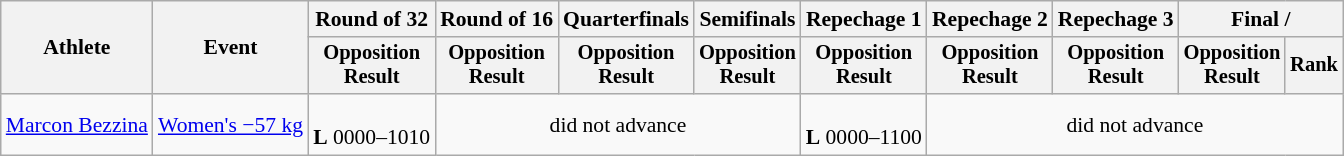<table class="wikitable" style="font-size:90%">
<tr>
<th rowspan="2">Athlete</th>
<th rowspan="2">Event</th>
<th>Round of 32</th>
<th>Round of 16</th>
<th>Quarterfinals</th>
<th>Semifinals</th>
<th>Repechage 1</th>
<th>Repechage 2</th>
<th>Repechage 3</th>
<th colspan=2>Final / </th>
</tr>
<tr style="font-size:95%">
<th>Opposition<br>Result</th>
<th>Opposition<br>Result</th>
<th>Opposition<br>Result</th>
<th>Opposition<br>Result</th>
<th>Opposition<br>Result</th>
<th>Opposition<br>Result</th>
<th>Opposition<br>Result</th>
<th>Opposition<br>Result</th>
<th>Rank</th>
</tr>
<tr align=center>
<td align=left><a href='#'>Marcon Bezzina</a></td>
<td align=left><a href='#'>Women's −57 kg</a></td>
<td><br><strong>L</strong> 0000–1010</td>
<td colspan=3>did not advance</td>
<td><br><strong>L</strong> 0000–1100</td>
<td colspan=4>did not advance</td>
</tr>
</table>
